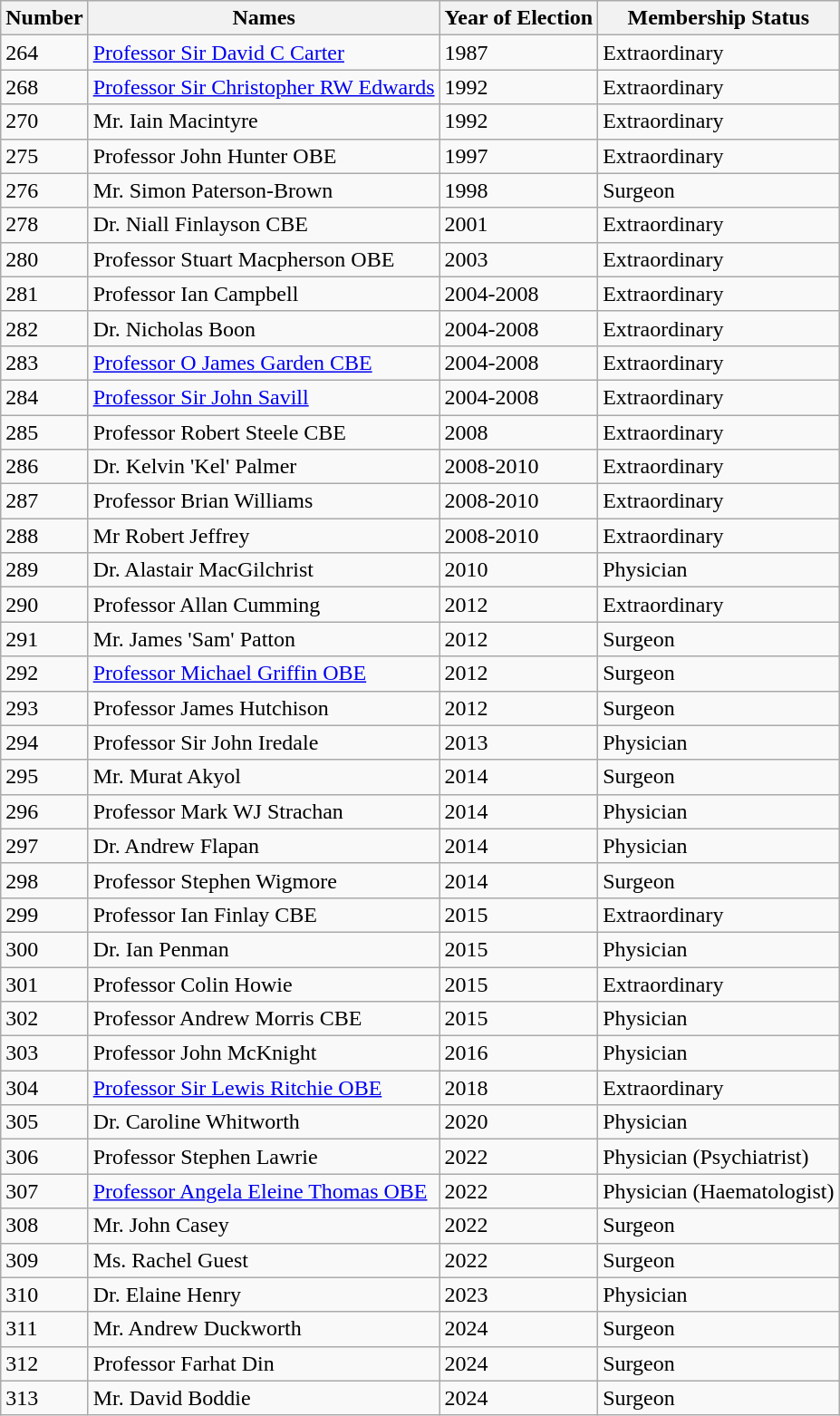<table class="wikitable">
<tr>
<th>Number</th>
<th>Names</th>
<th>Year of Election</th>
<th>Membership Status</th>
</tr>
<tr>
<td>264</td>
<td><a href='#'>Professor Sir David C Carter</a></td>
<td>1987</td>
<td>Extraordinary</td>
</tr>
<tr>
<td>268</td>
<td><a href='#'>Professor Sir Christopher RW Edwards</a></td>
<td>1992</td>
<td>Extraordinary</td>
</tr>
<tr>
<td>270</td>
<td>Mr. Iain Macintyre</td>
<td>1992</td>
<td>Extraordinary</td>
</tr>
<tr>
<td>275</td>
<td>Professor John Hunter OBE</td>
<td>1997</td>
<td>Extraordinary</td>
</tr>
<tr>
<td>276</td>
<td>Mr. Simon Paterson-Brown</td>
<td>1998</td>
<td>Surgeon</td>
</tr>
<tr>
<td>278</td>
<td>Dr. Niall Finlayson CBE</td>
<td>2001</td>
<td>Extraordinary</td>
</tr>
<tr>
<td>280</td>
<td>Professor Stuart Macpherson OBE</td>
<td>2003</td>
<td>Extraordinary</td>
</tr>
<tr>
<td>281</td>
<td>Professor Ian Campbell</td>
<td>2004-2008</td>
<td>Extraordinary</td>
</tr>
<tr>
<td>282</td>
<td>Dr. Nicholas Boon</td>
<td>2004-2008</td>
<td>Extraordinary</td>
</tr>
<tr>
<td>283</td>
<td><a href='#'>Professor O James Garden CBE</a></td>
<td>2004-2008</td>
<td>Extraordinary</td>
</tr>
<tr>
<td>284</td>
<td><a href='#'>Professor Sir John Savill</a></td>
<td>2004-2008</td>
<td>Extraordinary</td>
</tr>
<tr>
<td>285</td>
<td>Professor Robert Steele CBE</td>
<td>2008</td>
<td>Extraordinary</td>
</tr>
<tr>
<td>286</td>
<td>Dr. Kelvin 'Kel' Palmer</td>
<td>2008-2010</td>
<td>Extraordinary</td>
</tr>
<tr>
<td>287</td>
<td>Professor Brian Williams</td>
<td>2008-2010</td>
<td>Extraordinary</td>
</tr>
<tr>
<td>288</td>
<td>Mr Robert Jeffrey</td>
<td>2008-2010</td>
<td>Extraordinary</td>
</tr>
<tr>
<td>289</td>
<td>Dr. Alastair MacGilchrist</td>
<td>2010</td>
<td>Physician</td>
</tr>
<tr>
<td>290</td>
<td>Professor Allan Cumming</td>
<td>2012</td>
<td>Extraordinary</td>
</tr>
<tr>
<td>291</td>
<td>Mr. James 'Sam' Patton</td>
<td>2012</td>
<td>Surgeon</td>
</tr>
<tr>
<td>292</td>
<td><a href='#'>Professor Michael Griffin OBE</a></td>
<td>2012</td>
<td>Surgeon</td>
</tr>
<tr>
<td>293</td>
<td>Professor James Hutchison</td>
<td>2012</td>
<td>Surgeon</td>
</tr>
<tr>
<td>294</td>
<td>Professor Sir John Iredale</td>
<td>2013</td>
<td>Physician</td>
</tr>
<tr>
<td>295</td>
<td>Mr. Murat Akyol</td>
<td>2014</td>
<td>Surgeon</td>
</tr>
<tr>
<td>296</td>
<td>Professor Mark WJ Strachan</td>
<td>2014</td>
<td>Physician</td>
</tr>
<tr>
<td>297</td>
<td>Dr. Andrew Flapan</td>
<td>2014</td>
<td>Physician</td>
</tr>
<tr>
<td>298</td>
<td>Professor Stephen Wigmore</td>
<td>2014</td>
<td>Surgeon</td>
</tr>
<tr>
<td>299</td>
<td>Professor Ian Finlay CBE</td>
<td>2015</td>
<td>Extraordinary</td>
</tr>
<tr>
<td>300</td>
<td>Dr. Ian Penman</td>
<td>2015</td>
<td>Physician</td>
</tr>
<tr>
<td>301</td>
<td>Professor Colin  Howie</td>
<td>2015</td>
<td>Extraordinary</td>
</tr>
<tr>
<td>302</td>
<td>Professor Andrew Morris CBE</td>
<td>2015</td>
<td>Physician</td>
</tr>
<tr>
<td>303</td>
<td>Professor John McKnight</td>
<td>2016</td>
<td>Physician</td>
</tr>
<tr>
<td>304</td>
<td><a href='#'>Professor Sir Lewis Ritchie OBE</a></td>
<td>2018</td>
<td>Extraordinary</td>
</tr>
<tr>
<td>305</td>
<td>Dr. Caroline Whitworth</td>
<td>2020</td>
<td>Physician</td>
</tr>
<tr>
<td>306</td>
<td>Professor Stephen Lawrie</td>
<td>2022</td>
<td>Physician (Psychiatrist)</td>
</tr>
<tr>
<td>307</td>
<td><a href='#'>Professor Angela Eleine Thomas OBE</a></td>
<td>2022</td>
<td>Physician (Haematologist)</td>
</tr>
<tr>
<td>308</td>
<td>Mr. John Casey</td>
<td>2022</td>
<td>Surgeon</td>
</tr>
<tr>
<td>309</td>
<td>Ms. Rachel Guest</td>
<td>2022</td>
<td>Surgeon</td>
</tr>
<tr>
<td>310</td>
<td>Dr. Elaine Henry</td>
<td>2023</td>
<td>Physician</td>
</tr>
<tr>
<td>311</td>
<td>Mr. Andrew Duckworth</td>
<td>2024</td>
<td>Surgeon</td>
</tr>
<tr>
<td>312</td>
<td>Professor Farhat Din</td>
<td>2024</td>
<td>Surgeon</td>
</tr>
<tr>
<td>313</td>
<td>Mr. David Boddie</td>
<td>2024</td>
<td>Surgeon</td>
</tr>
</table>
